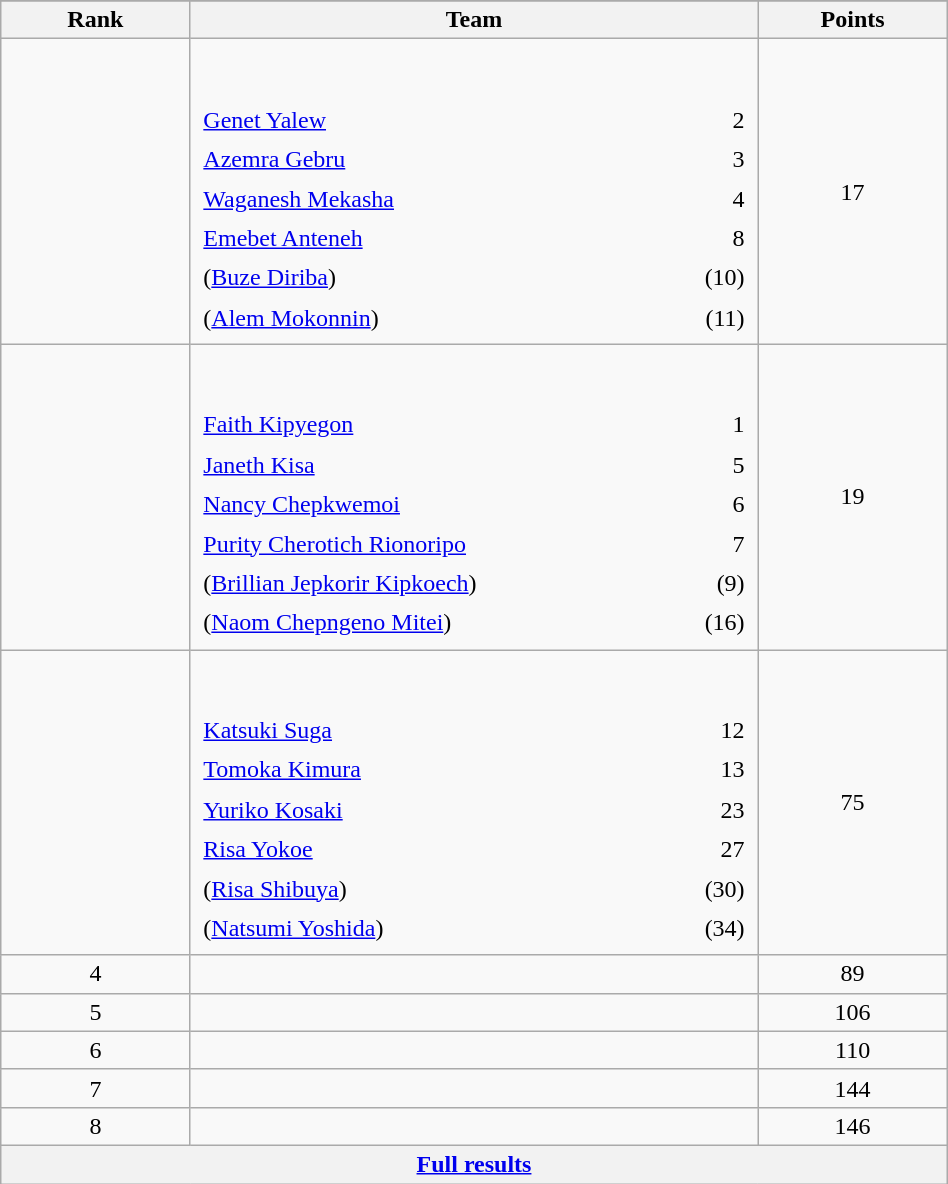<table class="wikitable" width=50%>
<tr>
</tr>
<tr>
<th width=10%>Rank</th>
<th width=30%>Team</th>
<th width=10%>Points</th>
</tr>
<tr align="center">
<td></td>
<td align="left"> <br><br><table width=100%>
<tr>
<td align=left style="border:0"><a href='#'>Genet Yalew</a></td>
<td align=right style="border:0">2</td>
</tr>
<tr>
<td align=left style="border:0"><a href='#'>Azemra Gebru</a></td>
<td align=right style="border:0">3</td>
</tr>
<tr>
<td align=left style="border:0"><a href='#'>Waganesh Mekasha</a></td>
<td align=right style="border:0">4</td>
</tr>
<tr>
<td align=left style="border:0"><a href='#'>Emebet Anteneh</a></td>
<td align=right style="border:0">8</td>
</tr>
<tr>
<td align=left style="border:0">(<a href='#'>Buze Diriba</a>)</td>
<td align=right style="border:0">(10)</td>
</tr>
<tr>
<td align=left style="border:0">(<a href='#'>Alem Mokonnin</a>)</td>
<td align=right style="border:0">(11)</td>
</tr>
</table>
</td>
<td>17</td>
</tr>
<tr align="center">
<td></td>
<td align="left"> <br><br><table width=100%>
<tr>
<td align=left style="border:0"><a href='#'>Faith Kipyegon</a></td>
<td align=right style="border:0">1</td>
</tr>
<tr>
<td align=left style="border:0"><a href='#'>Janeth Kisa</a></td>
<td align=right style="border:0">5</td>
</tr>
<tr>
<td align=left style="border:0"><a href='#'>Nancy Chepkwemoi</a></td>
<td align=right style="border:0">6</td>
</tr>
<tr>
<td align=left style="border:0"><a href='#'>Purity Cherotich Rionoripo</a></td>
<td align=right style="border:0">7</td>
</tr>
<tr>
<td align=left style="border:0">(<a href='#'>Brillian Jepkorir Kipkoech</a>)</td>
<td align=right style="border:0">(9)</td>
</tr>
<tr>
<td align=left style="border:0">(<a href='#'>Naom Chepngeno Mitei</a>)</td>
<td align=right style="border:0">(16)</td>
</tr>
</table>
</td>
<td>19</td>
</tr>
<tr align="center">
<td></td>
<td align="left"> <br><br><table width=100%>
<tr>
<td align=left style="border:0"><a href='#'>Katsuki Suga</a></td>
<td align=right style="border:0">12</td>
</tr>
<tr>
<td align=left style="border:0"><a href='#'>Tomoka Kimura</a></td>
<td align=right style="border:0">13</td>
</tr>
<tr>
<td align=left style="border:0"><a href='#'>Yuriko Kosaki</a></td>
<td align=right style="border:0">23</td>
</tr>
<tr>
<td align=left style="border:0"><a href='#'>Risa Yokoe</a></td>
<td align=right style="border:0">27</td>
</tr>
<tr>
<td align=left style="border:0">(<a href='#'>Risa Shibuya</a>)</td>
<td align=right style="border:0">(30)</td>
</tr>
<tr>
<td align=left style="border:0">(<a href='#'>Natsumi Yoshida</a>)</td>
<td align=right style="border:0">(34)</td>
</tr>
</table>
</td>
<td>75</td>
</tr>
<tr align="center">
<td>4</td>
<td align="left"></td>
<td>89</td>
</tr>
<tr align="center">
<td>5</td>
<td align="left"></td>
<td>106</td>
</tr>
<tr align="center">
<td>6</td>
<td align="left"></td>
<td>110</td>
</tr>
<tr align="center">
<td>7</td>
<td align="left"></td>
<td>144</td>
</tr>
<tr align="center">
<td>8</td>
<td align="left"></td>
<td>146</td>
</tr>
<tr class="sortbottom">
<th colspan=3 align=center><a href='#'>Full results</a></th>
</tr>
</table>
